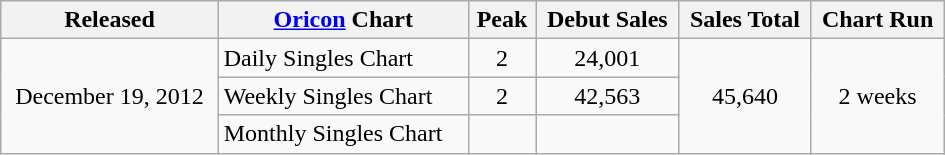<table class="wikitable" style="width:630px;">
<tr>
<th style="text-align:center;">Released</th>
<th style="text-align:center;"><a href='#'>Oricon</a> Chart</th>
<th style="text-align:center;">Peak</th>
<th style="text-align:center;">Debut Sales</th>
<th style="text-align:center;">Sales Total</th>
<th style="text-align:center;">Chart Run</th>
</tr>
<tr>
<td style="text-align:center;" rowspan="3">December 19, 2012</td>
<td align="left">Daily Singles Chart</td>
<td style="text-align:center;">2</td>
<td style="text-align:center;" rowspan="1">24,001</td>
<td style="text-align:center;" rowspan="3">45,640</td>
<td style="text-align:center;" rowspan="3">2 weeks</td>
</tr>
<tr>
<td align="left">Weekly Singles Chart</td>
<td style="text-align:center;">2</td>
<td style="text-align:center;">42,563</td>
</tr>
<tr>
<td align="left">Monthly Singles Chart</td>
<td style="text-align:center;"></td>
<td style="text-align:center;"></td>
</tr>
</table>
